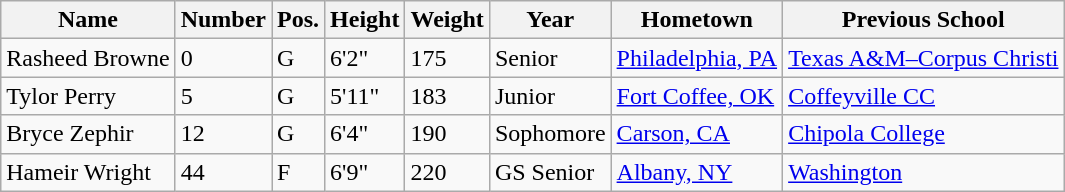<table class="wikitable sortable" border="1">
<tr>
<th>Name</th>
<th>Number</th>
<th>Pos.</th>
<th>Height</th>
<th>Weight</th>
<th>Year</th>
<th>Hometown</th>
<th class="unsortable">Previous School</th>
</tr>
<tr>
<td>Rasheed Browne</td>
<td>0</td>
<td>G</td>
<td>6'2"</td>
<td>175</td>
<td>Senior</td>
<td><a href='#'>Philadelphia, PA</a></td>
<td><a href='#'>Texas A&M–Corpus Christi</a></td>
</tr>
<tr>
<td>Tylor Perry</td>
<td>5</td>
<td>G</td>
<td>5'11"</td>
<td>183</td>
<td>Junior</td>
<td><a href='#'>Fort Coffee, OK</a></td>
<td><a href='#'>Coffeyville CC</a></td>
</tr>
<tr>
<td>Bryce Zephir</td>
<td>12</td>
<td>G</td>
<td>6'4"</td>
<td>190</td>
<td>Sophomore</td>
<td><a href='#'>Carson, CA</a></td>
<td><a href='#'>Chipola College</a></td>
</tr>
<tr>
<td>Hameir Wright</td>
<td>44</td>
<td>F</td>
<td>6'9"</td>
<td>220</td>
<td>GS Senior</td>
<td><a href='#'>Albany, NY</a></td>
<td><a href='#'>Washington</a></td>
</tr>
</table>
